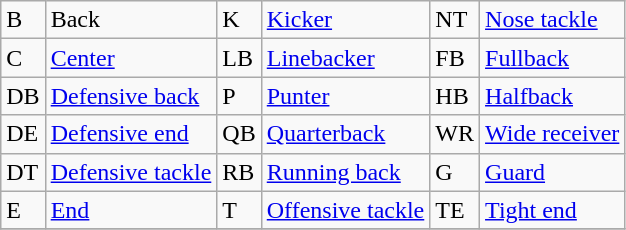<table class="wikitable">
<tr>
<td>B</td>
<td>Back</td>
<td>K</td>
<td><a href='#'>Kicker</a></td>
<td>NT</td>
<td><a href='#'>Nose tackle</a></td>
</tr>
<tr>
<td>C</td>
<td><a href='#'>Center</a></td>
<td>LB</td>
<td><a href='#'>Linebacker</a></td>
<td>FB</td>
<td><a href='#'>Fullback</a></td>
</tr>
<tr>
<td>DB</td>
<td><a href='#'>Defensive back</a></td>
<td>P</td>
<td><a href='#'>Punter</a></td>
<td>HB</td>
<td><a href='#'>Halfback</a></td>
</tr>
<tr>
<td>DE</td>
<td><a href='#'>Defensive end</a></td>
<td>QB</td>
<td><a href='#'>Quarterback</a></td>
<td>WR</td>
<td><a href='#'>Wide receiver</a></td>
</tr>
<tr>
<td>DT</td>
<td><a href='#'>Defensive tackle</a></td>
<td>RB</td>
<td><a href='#'>Running back</a></td>
<td>G</td>
<td><a href='#'>Guard</a></td>
</tr>
<tr>
<td>E</td>
<td><a href='#'>End</a></td>
<td>T</td>
<td><a href='#'>Offensive tackle</a></td>
<td>TE</td>
<td><a href='#'>Tight end</a></td>
</tr>
<tr>
</tr>
</table>
